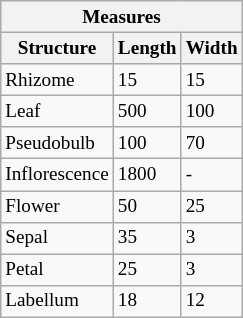<table class="wikitable" align="left" style="margin: 0 1em 0.5em 0; background: #f9f9f9; font-size: 80%;">
<tr>
<th colspan="3">Measures </th>
</tr>
<tr>
<th>Structure</th>
<th>Length</th>
<th>Width</th>
</tr>
<tr>
<td>Rhizome</td>
<td>15</td>
<td>15</td>
</tr>
<tr>
<td>Leaf</td>
<td>500</td>
<td>100</td>
</tr>
<tr>
<td>Pseudobulb</td>
<td>100</td>
<td>70</td>
</tr>
<tr>
<td>Inflorescence</td>
<td>1800</td>
<td>-</td>
</tr>
<tr>
<td>Flower</td>
<td>50</td>
<td>25</td>
</tr>
<tr>
<td>Sepal</td>
<td>35</td>
<td>3</td>
</tr>
<tr>
<td>Petal</td>
<td>25</td>
<td>3</td>
</tr>
<tr>
<td>Labellum</td>
<td>18</td>
<td>12</td>
</tr>
</table>
